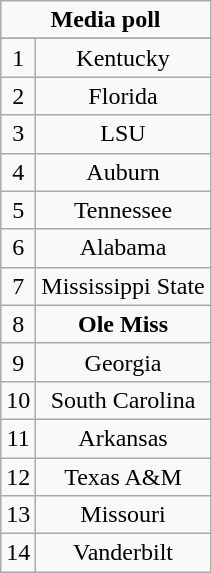<table class="wikitable">
<tr align="center">
<td align="center" Colspan="3"><strong>Media poll</strong></td>
</tr>
<tr align="center">
</tr>
<tr align="center">
<td>1</td>
<td>Kentucky</td>
</tr>
<tr align="center">
<td>2</td>
<td>Florida</td>
</tr>
<tr align="center">
<td>3</td>
<td>LSU</td>
</tr>
<tr align="center">
<td>4</td>
<td>Auburn</td>
</tr>
<tr align="center">
<td>5</td>
<td>Tennessee</td>
</tr>
<tr align="center">
<td>6</td>
<td>Alabama</td>
</tr>
<tr align="center">
<td>7</td>
<td>Mississippi State</td>
</tr>
<tr align="center">
<td>8</td>
<td><strong>Ole Miss</strong></td>
</tr>
<tr align="center">
<td>9</td>
<td>Georgia</td>
</tr>
<tr align="center">
<td>10</td>
<td>South Carolina</td>
</tr>
<tr align="center">
<td>11</td>
<td>Arkansas</td>
</tr>
<tr align="center">
<td>12</td>
<td>Texas A&M</td>
</tr>
<tr align="center">
<td>13</td>
<td>Missouri</td>
</tr>
<tr align="center">
<td>14</td>
<td>Vanderbilt</td>
</tr>
</table>
